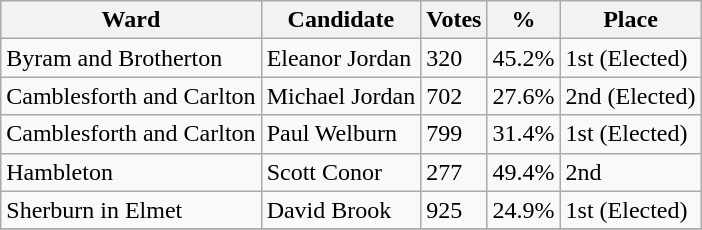<table class="wikitable">
<tr>
<th>Ward</th>
<th>Candidate</th>
<th>Votes</th>
<th>%</th>
<th>Place</th>
</tr>
<tr>
<td>Byram and Brotherton</td>
<td>Eleanor Jordan</td>
<td>320</td>
<td>45.2%</td>
<td>1st (Elected)</td>
</tr>
<tr>
<td>Camblesforth and Carlton</td>
<td>Michael Jordan</td>
<td>702</td>
<td>27.6%</td>
<td>2nd (Elected)</td>
</tr>
<tr>
<td>Camblesforth and Carlton</td>
<td>Paul Welburn</td>
<td>799</td>
<td>31.4%</td>
<td>1st (Elected)</td>
</tr>
<tr>
<td>Hambleton</td>
<td>Scott Conor</td>
<td>277</td>
<td>49.4%</td>
<td>2nd</td>
</tr>
<tr>
<td>Sherburn in Elmet</td>
<td>David Brook</td>
<td>925</td>
<td>24.9%</td>
<td>1st (Elected)</td>
</tr>
<tr>
</tr>
</table>
